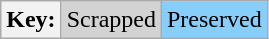<table class="wikitable">
<tr>
<th>Key:</th>
<td bgcolor=lightgrey >Scrapped</td>
<td bgcolor=lightskyblue >Preserved</td>
</tr>
</table>
